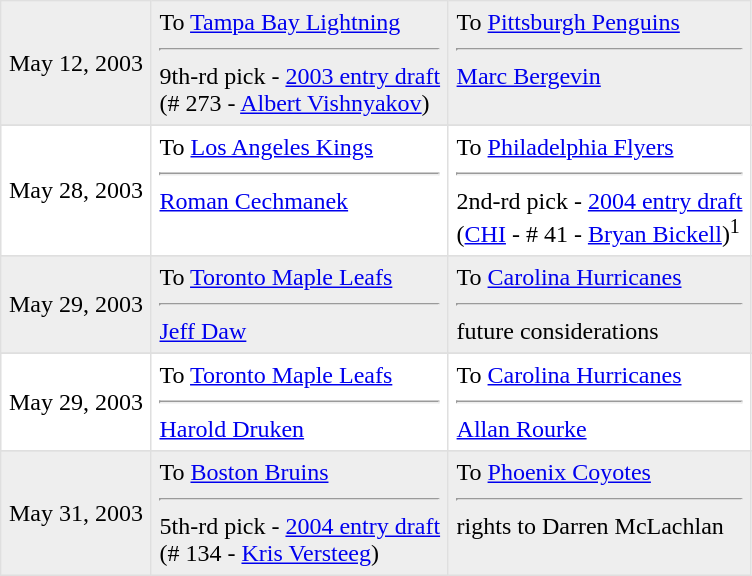<table border=1 style="border-collapse:collapse" bordercolor="#DFDFDF"  cellpadding="5">
<tr bgcolor="#eeeeee">
<td>May 12, 2003</td>
<td valign="top">To <a href='#'>Tampa Bay Lightning</a><hr>9th-rd pick - <a href='#'>2003 entry draft</a><br>(# 273 - <a href='#'>Albert Vishnyakov</a>)</td>
<td valign="top">To <a href='#'>Pittsburgh Penguins</a><hr><a href='#'>Marc Bergevin</a></td>
</tr>
<tr>
</tr>
<tr>
<td>May 28, 2003</td>
<td valign="top">To <a href='#'>Los Angeles Kings</a><hr><a href='#'>Roman Cechmanek</a></td>
<td valign="top">To <a href='#'>Philadelphia Flyers</a><hr>2nd-rd pick - <a href='#'>2004 entry draft</a><br>(<a href='#'>CHI</a> - # 41 - <a href='#'>Bryan Bickell</a>)<sup>1</sup></td>
</tr>
<tr>
</tr>
<tr bgcolor="#eeeeee">
<td>May 29, 2003</td>
<td valign="top">To <a href='#'>Toronto Maple Leafs</a><hr><a href='#'>Jeff Daw</a></td>
<td valign="top">To <a href='#'>Carolina Hurricanes</a><hr>future considerations</td>
</tr>
<tr>
</tr>
<tr>
<td>May 29, 2003</td>
<td valign="top">To <a href='#'>Toronto Maple Leafs</a><hr><a href='#'>Harold Druken</a></td>
<td valign="top">To <a href='#'>Carolina Hurricanes</a><hr><a href='#'>Allan Rourke</a></td>
</tr>
<tr>
</tr>
<tr bgcolor="#eeeeee">
<td>May 31, 2003</td>
<td valign="top">To <a href='#'>Boston Bruins</a><hr>5th-rd pick - <a href='#'>2004 entry draft</a><br>(# 134 - <a href='#'>Kris Versteeg</a>)</td>
<td valign="top">To <a href='#'>Phoenix Coyotes</a><hr>rights to Darren McLachlan</td>
</tr>
</table>
